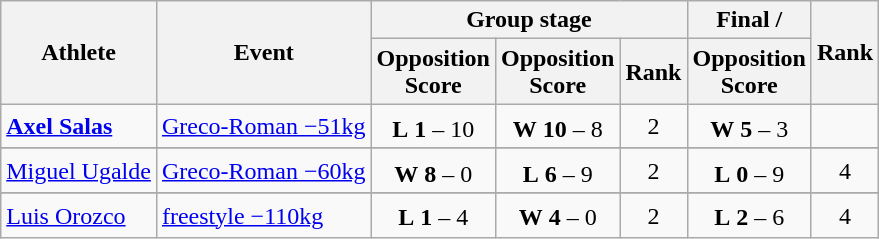<table class="wikitable">
<tr>
<th rowspan="2">Athlete</th>
<th rowspan="2">Event</th>
<th colspan="3">Group stage</th>
<th>Final / </th>
<th rowspan="2">Rank</th>
</tr>
<tr>
<th>Opposition<br>Score</th>
<th>Opposition<br>Score</th>
<th>Rank</th>
<th>Opposition<br>Score</th>
</tr>
<tr align="center">
<td align="left"><strong><a href='#'>Axel Salas</a></strong></td>
<td align="left"><a href='#'>Greco-Roman −51kg</a></td>
<td><strong>L</strong> <strong>1</strong> – 10 <sup></sup></td>
<td><strong>W</strong> <strong>10</strong> – 8 <sup></sup></td>
<td>2 </td>
<td><strong>W</strong> <strong>5</strong> – 3 <sup></sup></td>
<td></td>
</tr>
<tr>
</tr>
<tr align="center">
<td align="left"><a href='#'>Miguel Ugalde</a></td>
<td align="left"><a href='#'>Greco-Roman −60kg</a></td>
<td><strong>W</strong> <strong>8</strong> – 0 <sup></sup></td>
<td><strong>L</strong> <strong>6</strong> – 9 <sup></sup></td>
<td>2 </td>
<td><strong>L</strong> <strong>0</strong> – 9 <sup></sup></td>
<td>4</td>
</tr>
<tr>
</tr>
<tr align="center">
<td align="left"><a href='#'>Luis Orozco</a></td>
<td align="left"><a href='#'>freestyle −110kg</a></td>
<td><strong>L</strong> <strong>1</strong> – 4 <sup></sup></td>
<td><strong>W</strong> <strong>4</strong> – 0 <sup></sup></td>
<td>2 </td>
<td><strong>L</strong> <strong>2</strong> – 6 <sup></sup></td>
<td>4</td>
</tr>
</table>
